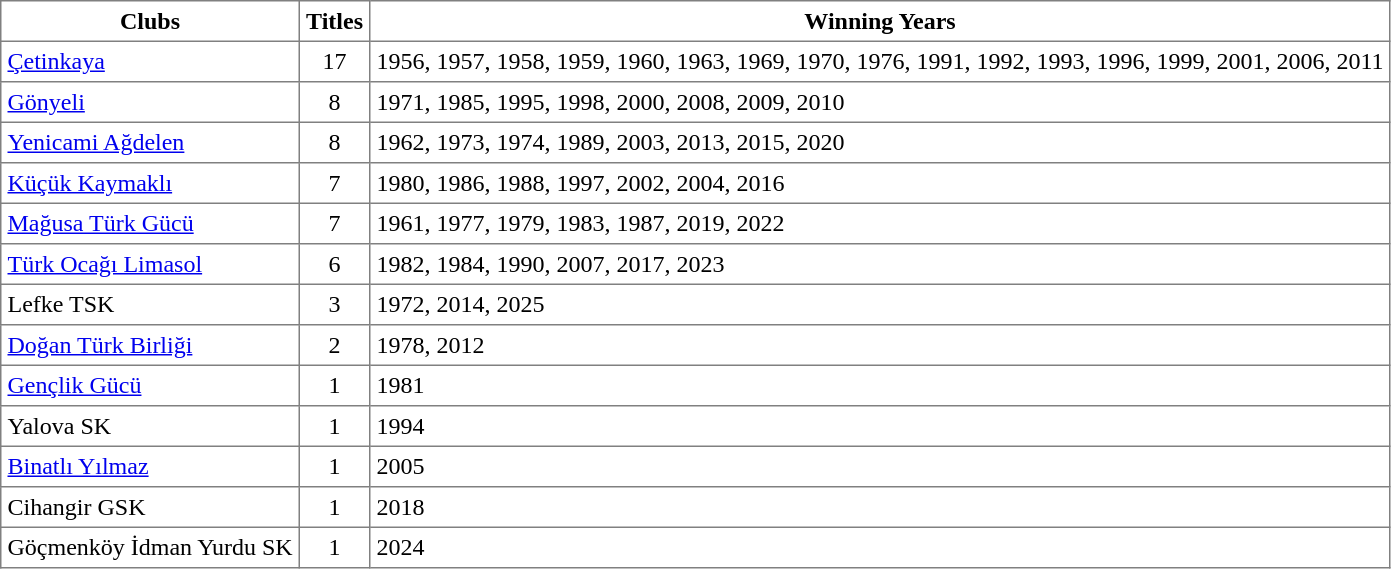<table class="toccolours" border="1" cellpadding="4" cellspacing="0" style="border-collapse: collapse; margin:0;">
<tr>
<th style="text-align:center;">Clubs</th>
<th style="text-align:center;">Titles</th>
<th style="text-align:center;">Winning Years</th>
</tr>
<tr>
<td><a href='#'>Çetinkaya</a></td>
<td style="text-align:center;">17</td>
<td>1956, 1957, 1958, 1959, 1960, 1963, 1969, 1970, 1976, 1991, 1992, 1993, 1996, 1999, 2001, 2006, 2011</td>
</tr>
<tr>
<td><a href='#'>Gönyeli</a></td>
<td style="text-align:center;">8</td>
<td>1971, 1985, 1995, 1998, 2000, 2008, 2009, 2010</td>
</tr>
<tr>
<td><a href='#'>Yenicami Ağdelen</a></td>
<td style="text-align:center;">8</td>
<td>1962, 1973, 1974, 1989, 2003, 2013, 2015, 2020</td>
</tr>
<tr>
<td><a href='#'>Küçük Kaymaklı</a></td>
<td style="text-align:center;">7</td>
<td>1980, 1986, 1988, 1997, 2002, 2004, 2016</td>
</tr>
<tr>
<td><a href='#'>Mağusa Türk Gücü</a></td>
<td style="text-align:center;">7</td>
<td>1961, 1977, 1979, 1983, 1987, 2019, 2022</td>
</tr>
<tr>
<td><a href='#'>Türk Ocağı Limasol</a></td>
<td style="text-align:center;">6</td>
<td>1982, 1984, 1990, 2007, 2017, 2023</td>
</tr>
<tr>
<td>Lefke TSK</td>
<td style="text-align:center;">3</td>
<td>1972, 2014, 2025</td>
</tr>
<tr>
<td><a href='#'>Doğan Türk Birliği</a></td>
<td style="text-align:center;">2</td>
<td>1978, 2012</td>
</tr>
<tr>
<td><a href='#'>Gençlik Gücü</a></td>
<td style="text-align:center;">1</td>
<td>1981</td>
</tr>
<tr>
<td>Yalova SK</td>
<td style="text-align:center;">1</td>
<td>1994</td>
</tr>
<tr>
<td><a href='#'>Binatlı Yılmaz</a></td>
<td style="text-align:center;">1</td>
<td>2005</td>
</tr>
<tr>
<td>Cihangir GSK</td>
<td style="text-align:center;">1</td>
<td>2018</td>
</tr>
<tr>
<td>Göçmenköy İdman Yurdu SK</td>
<td style="text-align:center;">1</td>
<td>2024</td>
</tr>
</table>
